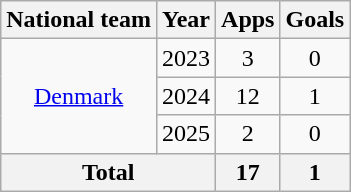<table class="wikitable" style="text-align: center;">
<tr>
<th>National team</th>
<th>Year</th>
<th>Apps</th>
<th>Goals</th>
</tr>
<tr>
<td rowspan="3"><a href='#'>Denmark</a></td>
<td>2023</td>
<td>3</td>
<td>0</td>
</tr>
<tr>
<td>2024</td>
<td>12</td>
<td>1</td>
</tr>
<tr>
<td>2025</td>
<td>2</td>
<td>0</td>
</tr>
<tr>
<th colspan="2">Total</th>
<th>17</th>
<th>1</th>
</tr>
</table>
